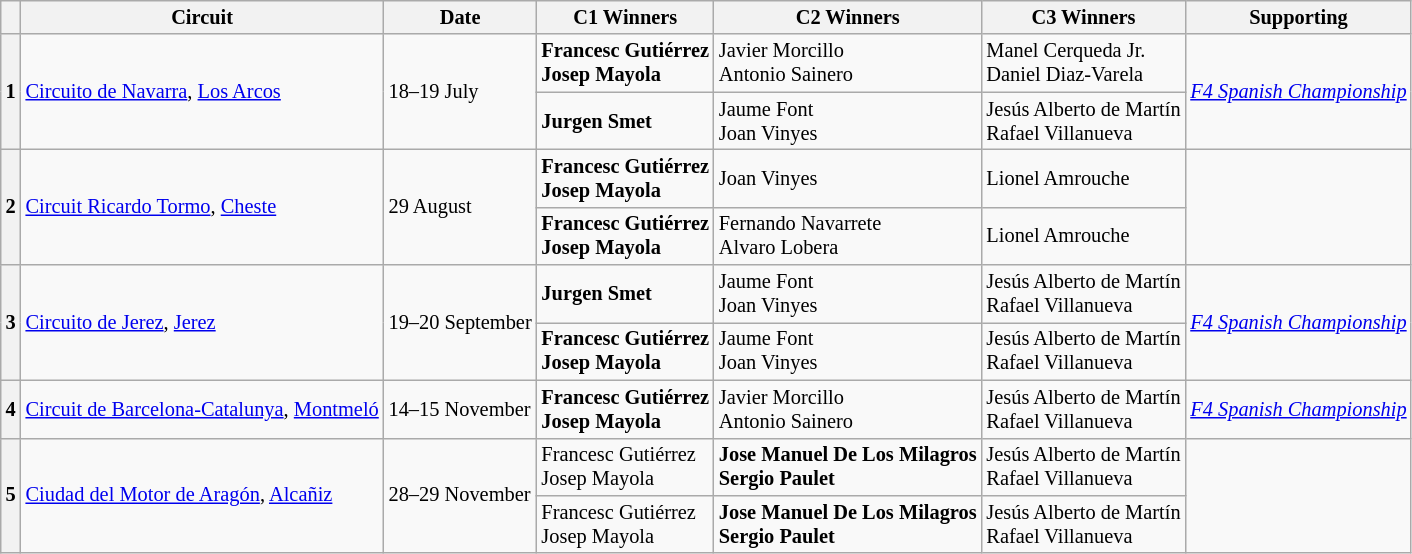<table class="wikitable" style="font-size: 85%">
<tr>
<th></th>
<th>Circuit</th>
<th>Date</th>
<th>C1 Winners</th>
<th>C2 Winners</th>
<th>C3 Winners</th>
<th>Supporting</th>
</tr>
<tr>
<th rowspan="2">1</th>
<td rowspan="2"> <a href='#'>Circuito de Navarra</a>, <a href='#'>Los Arcos</a></td>
<td rowspan="2">18–19 July</td>
<td><strong> Francesc Gutiérrez<br> Josep Mayola</strong></td>
<td> Javier Morcillo<br> Antonio Sainero</td>
<td> Manel Cerqueda Jr.<br> Daniel Diaz-Varela</td>
<td rowspan="2"><em><a href='#'>F4 Spanish Championship</a></em></td>
</tr>
<tr>
<td><strong> Jurgen Smet</strong></td>
<td> Jaume Font<br> Joan Vinyes</td>
<td> Jesús Alberto de Martín<br> Rafael Villanueva</td>
</tr>
<tr>
<th rowspan="2">2</th>
<td rowspan="2"> <a href='#'>Circuit Ricardo Tormo</a>, <a href='#'>Cheste</a></td>
<td rowspan="2">29 August</td>
<td><strong> Francesc Gutiérrez<br> Josep Mayola</strong></td>
<td> Joan Vinyes</td>
<td> Lionel Amrouche</td>
<td rowspan="2"></td>
</tr>
<tr>
<td><strong> Francesc Gutiérrez<br> Josep Mayola</strong></td>
<td> Fernando Navarrete<br> Alvaro Lobera</td>
<td> Lionel Amrouche</td>
</tr>
<tr>
<th rowspan="2">3</th>
<td rowspan="2"> <a href='#'>Circuito de Jerez</a>, <a href='#'>Jerez</a></td>
<td rowspan="2">19–20 September</td>
<td><strong> Jurgen Smet</strong></td>
<td> Jaume Font<br> Joan Vinyes</td>
<td> Jesús Alberto de Martín<br> Rafael Villanueva</td>
<td rowspan="2"><em><a href='#'>F4 Spanish Championship</a></em></td>
</tr>
<tr>
<td><strong> Francesc Gutiérrez<br> Josep Mayola</strong></td>
<td> Jaume Font<br> Joan Vinyes</td>
<td> Jesús Alberto de Martín<br> Rafael Villanueva</td>
</tr>
<tr>
<th>4</th>
<td> <a href='#'>Circuit de Barcelona-Catalunya</a>, <a href='#'>Montmeló</a></td>
<td>14–15 November</td>
<td><strong> Francesc Gutiérrez<br> Josep Mayola</strong></td>
<td> Javier Morcillo<br> Antonio Sainero</td>
<td> Jesús Alberto de Martín<br> Rafael Villanueva</td>
<td><em><a href='#'>F4 Spanish Championship</a></em></td>
</tr>
<tr>
<th rowspan="2">5</th>
<td rowspan="2"> <a href='#'>Ciudad del Motor de Aragón</a>, <a href='#'>Alcañiz</a></td>
<td rowspan="2">28–29 November</td>
<td> Francesc Gutiérrez<br> Josep Mayola</td>
<td><strong> Jose Manuel De Los Milagros<br> Sergio Paulet</strong></td>
<td> Jesús Alberto de Martín<br> Rafael Villanueva</td>
<td rowspan="2"></td>
</tr>
<tr>
<td> Francesc Gutiérrez<br> Josep Mayola</td>
<td><strong> Jose Manuel De Los Milagros<br> Sergio Paulet</strong></td>
<td> Jesús Alberto de Martín<br> Rafael Villanueva</td>
</tr>
</table>
